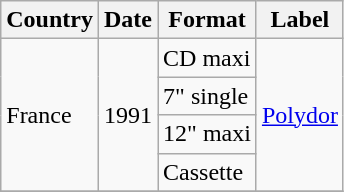<table class=wikitable>
<tr>
<th>Country</th>
<th>Date</th>
<th>Format</th>
<th>Label</th>
</tr>
<tr>
<td rowspan="4">France</td>
<td rowspan="4">1991</td>
<td>CD maxi</td>
<td rowspan="4"><a href='#'>Polydor</a></td>
</tr>
<tr>
<td>7" single</td>
</tr>
<tr>
<td>12" maxi</td>
</tr>
<tr>
<td>Cassette</td>
</tr>
<tr>
</tr>
</table>
